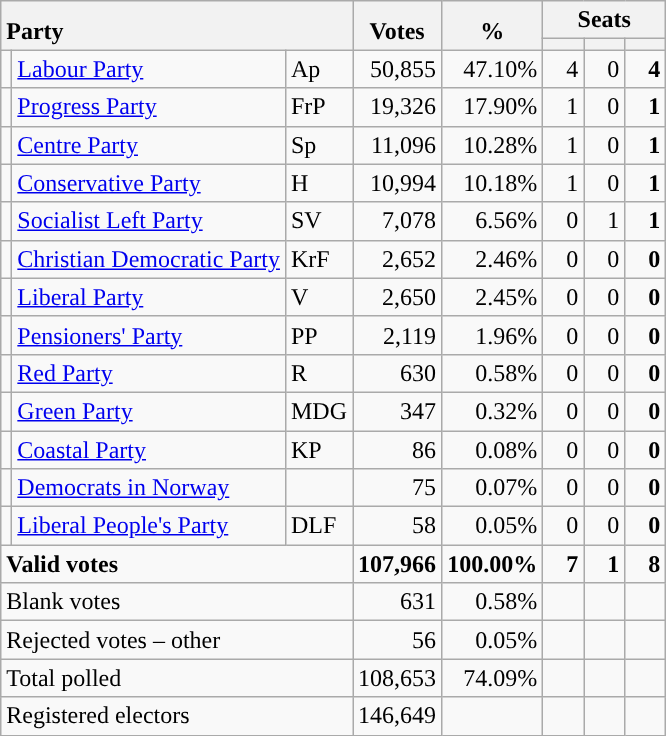<table class="wikitable" border="1" style="text-align:right;">
<tr>
<th style="text-align:left;" valign=bottom rowspan=2 colspan=3>Party</th>
<th align=center valign=bottom rowspan=2 width="50">Votes</th>
<th align=center valign=bottom rowspan=2 width="50">%</th>
<th colspan=3>Seats</th>
</tr>
<tr>
<th align=center valign=bottom width="20"><small></small></th>
<th align=center valign=bottom width="20"><small><a href='#'></a></small></th>
<th align=center valign=bottom width="20"><small></small></th>
</tr>
<tr>
<td style="color:inherit;background:"></td>
<td align=left><a href='#'>Labour Party</a></td>
<td align=left>Ap</td>
<td>50,855</td>
<td>47.10%</td>
<td>4</td>
<td>0</td>
<td><strong>4</strong></td>
</tr>
<tr>
<td style="color:inherit;background:"></td>
<td align=left><a href='#'>Progress Party</a></td>
<td align=left>FrP</td>
<td>19,326</td>
<td>17.90%</td>
<td>1</td>
<td>0</td>
<td><strong>1</strong></td>
</tr>
<tr>
<td style="color:inherit;background:"></td>
<td align=left><a href='#'>Centre Party</a></td>
<td align=left>Sp</td>
<td>11,096</td>
<td>10.28%</td>
<td>1</td>
<td>0</td>
<td><strong>1</strong></td>
</tr>
<tr>
<td style="color:inherit;background:"></td>
<td align=left><a href='#'>Conservative Party</a></td>
<td align=left>H</td>
<td>10,994</td>
<td>10.18%</td>
<td>1</td>
<td>0</td>
<td><strong>1</strong></td>
</tr>
<tr>
<td style="color:inherit;background:"></td>
<td align=left><a href='#'>Socialist Left Party</a></td>
<td align=left>SV</td>
<td>7,078</td>
<td>6.56%</td>
<td>0</td>
<td>1</td>
<td><strong>1</strong></td>
</tr>
<tr>
<td style="color:inherit;background:"></td>
<td align=left><a href='#'>Christian Democratic Party</a></td>
<td align=left>KrF</td>
<td>2,652</td>
<td>2.46%</td>
<td>0</td>
<td>0</td>
<td><strong>0</strong></td>
</tr>
<tr>
<td style="color:inherit;background:"></td>
<td align=left><a href='#'>Liberal Party</a></td>
<td align=left>V</td>
<td>2,650</td>
<td>2.45%</td>
<td>0</td>
<td>0</td>
<td><strong>0</strong></td>
</tr>
<tr>
<td style="color:inherit;background:"></td>
<td align=left><a href='#'>Pensioners' Party</a></td>
<td align=left>PP</td>
<td>2,119</td>
<td>1.96%</td>
<td>0</td>
<td>0</td>
<td><strong>0</strong></td>
</tr>
<tr>
<td style="color:inherit;background:"></td>
<td align=left><a href='#'>Red Party</a></td>
<td align=left>R</td>
<td>630</td>
<td>0.58%</td>
<td>0</td>
<td>0</td>
<td><strong>0</strong></td>
</tr>
<tr>
<td style="color:inherit;background:"></td>
<td align=left><a href='#'>Green Party</a></td>
<td align=left>MDG</td>
<td>347</td>
<td>0.32%</td>
<td>0</td>
<td>0</td>
<td><strong>0</strong></td>
</tr>
<tr>
<td style="color:inherit;background:"></td>
<td align=left><a href='#'>Coastal Party</a></td>
<td align=left>KP</td>
<td>86</td>
<td>0.08%</td>
<td>0</td>
<td>0</td>
<td><strong>0</strong></td>
</tr>
<tr>
<td style="color:inherit;background:"></td>
<td align=left><a href='#'>Democrats in Norway</a></td>
<td align=left></td>
<td>75</td>
<td>0.07%</td>
<td>0</td>
<td>0</td>
<td><strong>0</strong></td>
</tr>
<tr>
<td style="color:inherit;background:"></td>
<td align=left><a href='#'>Liberal People's Party</a></td>
<td align=left>DLF</td>
<td>58</td>
<td>0.05%</td>
<td>0</td>
<td>0</td>
<td><strong>0</strong></td>
</tr>
<tr style="font-weight:bold">
<td align=left colspan=3>Valid votes</td>
<td>107,966</td>
<td>100.00%</td>
<td>7</td>
<td>1</td>
<td>8</td>
</tr>
<tr>
<td align=left colspan=3>Blank votes</td>
<td>631</td>
<td>0.58%</td>
<td></td>
<td></td>
<td></td>
</tr>
<tr>
<td align=left colspan=3>Rejected votes – other</td>
<td>56</td>
<td>0.05%</td>
<td></td>
<td></td>
<td></td>
</tr>
<tr>
<td align=left colspan=3>Total polled</td>
<td>108,653</td>
<td>74.09%</td>
<td></td>
<td></td>
<td></td>
</tr>
<tr>
<td align=left colspan=3>Registered electors</td>
<td>146,649</td>
<td></td>
<td></td>
<td></td>
<td></td>
</tr>
</table>
